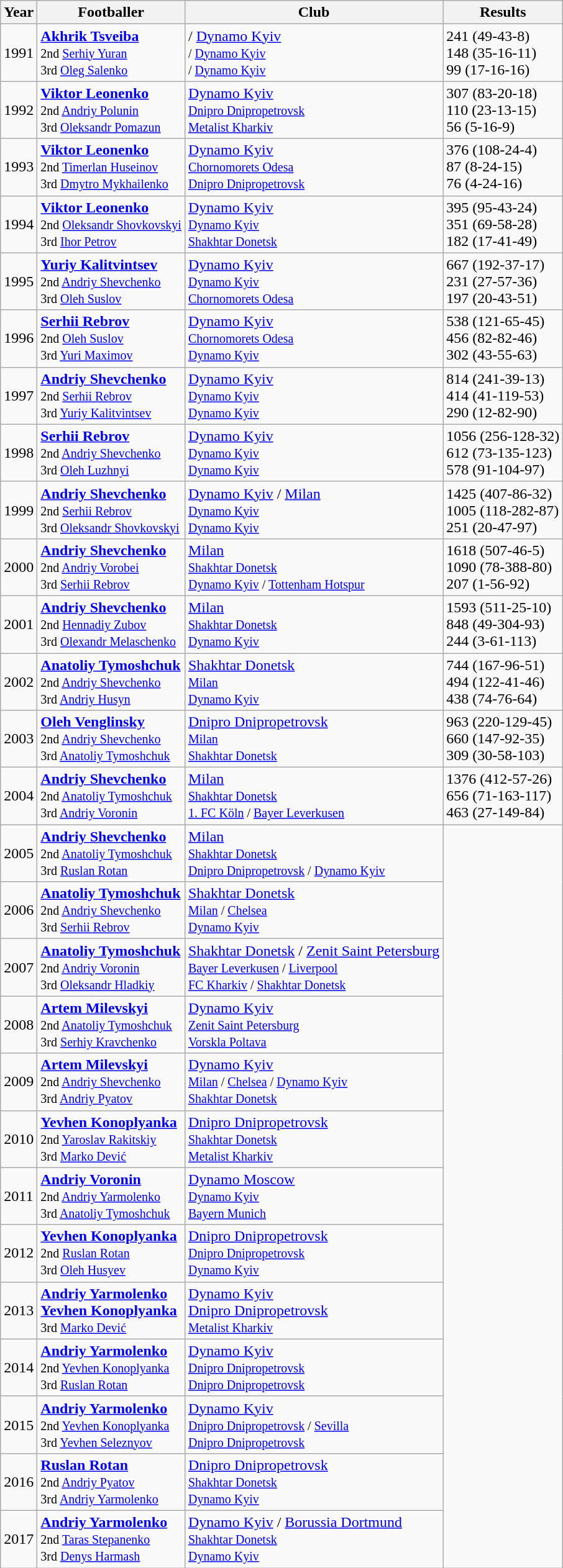<table class="wikitable" | border="1" cellspacing="0" cellpadding="4">
<tr>
<th>Year</th>
<th>Footballer</th>
<th>Club</th>
<th>Results</th>
</tr>
<tr>
<td>1991</td>
<td><strong><a href='#'>Akhrik Tsveiba</a></strong><br><small>2nd <a href='#'>Serhiy Yuran</a><br>3rd <a href='#'>Oleg Salenko</a></small></td>
<td> /  <a href='#'>Dynamo Kyiv</a><br><small> /  <a href='#'>Dynamo Kyiv</a><br> /  <a href='#'>Dynamo Kyiv</a></small></td>
<td>241 (49-43-8)<br>148 (35-16-11)<br>99 (17-16-16)</td>
</tr>
<tr>
<td>1992</td>
<td><strong><a href='#'>Viktor Leonenko</a></strong><br><small>2nd <a href='#'>Andriy Polunin</a><br>3rd <a href='#'>Oleksandr Pomazun</a></small></td>
<td> <a href='#'>Dynamo Kyiv</a><br><small> <a href='#'>Dnipro Dnipropetrovsk</a><br> <a href='#'>Metalist Kharkiv</a></small></td>
<td>307 (83-20-18)<br>110 (23-13-15)<br>56 (5-16-9)</td>
</tr>
<tr>
<td>1993</td>
<td><strong><a href='#'>Viktor Leonenko</a></strong><br><small>2nd <a href='#'>Timerlan Huseinov</a><br>3rd <a href='#'>Dmytro Mykhailenko</a></small></td>
<td> <a href='#'>Dynamo Kyiv</a><br><small> <a href='#'>Chornomorets Odesa</a><br> <a href='#'>Dnipro Dnipropetrovsk</a></small></td>
<td>376 (108-24-4)<br>87 (8-24-15)<br>76 (4-24-16)</td>
</tr>
<tr>
<td>1994</td>
<td><strong><a href='#'>Viktor Leonenko</a></strong><br><small>2nd <a href='#'>Oleksandr Shovkovskyi</a><br>3rd <a href='#'>Ihor Petrov</a></small></td>
<td> <a href='#'>Dynamo Kyiv</a><br><small> <a href='#'>Dynamo Kyiv</a><br> <a href='#'>Shakhtar Donetsk</a></small></td>
<td>395 (95-43-24)<br>351 (69-58-28)<br>182 (17-41-49)</td>
</tr>
<tr>
<td>1995</td>
<td><strong><a href='#'>Yuriy Kalitvintsev</a></strong><br><small>2nd <a href='#'>Andriy Shevchenko</a><br>3rd <a href='#'>Oleh Suslov</a></small></td>
<td> <a href='#'>Dynamo Kyiv</a><br><small> <a href='#'>Dynamo Kyiv</a><br> <a href='#'>Chornomorets Odesa</a></small></td>
<td>667 (192-37-17)<br>231 (27-57-36)<br>197 (20-43-51)</td>
</tr>
<tr>
<td>1996</td>
<td><strong><a href='#'>Serhii Rebrov</a></strong><br><small>2nd <a href='#'>Oleh Suslov</a><br>3rd <a href='#'>Yuri Maximov</a></small></td>
<td> <a href='#'>Dynamo Kyiv</a><br><small> <a href='#'>Chornomorets Odesa</a><br> <a href='#'>Dynamo Kyiv</a></small></td>
<td>538 (121-65-45)<br>456 (82-82-46)<br>302 (43-55-63)</td>
</tr>
<tr>
<td>1997</td>
<td><strong><a href='#'>Andriy Shevchenko</a></strong><br><small>2nd <a href='#'>Serhii Rebrov</a><br>3rd <a href='#'>Yuriy Kalitvintsev</a></small></td>
<td> <a href='#'>Dynamo Kyiv</a><br><small> <a href='#'>Dynamo Kyiv</a><br> <a href='#'>Dynamo Kyiv</a></small></td>
<td>814 (241-39-13)<br>414 (41-119-53)<br>290 (12-82-90)</td>
</tr>
<tr>
<td>1998</td>
<td><strong><a href='#'>Serhii Rebrov</a></strong><br><small>2nd <a href='#'>Andriy Shevchenko</a><br>3rd <a href='#'>Oleh Luzhnyi</a></small></td>
<td> <a href='#'>Dynamo Kyiv</a><br><small> <a href='#'>Dynamo Kyiv</a><br> <a href='#'>Dynamo Kyiv</a></small></td>
<td>1056 (256-128-32)<br>612 (73-135-123)<br>578 (91-104-97)</td>
</tr>
<tr>
<td>1999</td>
<td><strong><a href='#'>Andriy Shevchenko</a></strong><br><small>2nd <a href='#'>Serhii Rebrov</a><br>3rd <a href='#'>Oleksandr Shovkovskyi</a></small></td>
<td> <a href='#'>Dynamo Kyiv</a> /  <a href='#'>Milan</a><br><small> <a href='#'>Dynamo Kyiv</a><br> <a href='#'>Dynamo Kyiv</a></small></td>
<td>1425 (407-86-32)<br>1005 (118-282-87)<br>251 (20-47-97)</td>
</tr>
<tr>
<td>2000</td>
<td><strong><a href='#'>Andriy Shevchenko</a></strong><br><small>2nd <a href='#'>Andriy Vorobei</a><br>3rd <a href='#'>Serhii Rebrov</a></small></td>
<td> <a href='#'>Milan</a><br><small> <a href='#'>Shakhtar Donetsk</a><br> <a href='#'>Dynamo Kyiv</a> /  <a href='#'>Tottenham Hotspur</a></small></td>
<td>1618 (507-46-5)<br>1090 (78-388-80)<br>207 (1-56-92)</td>
</tr>
<tr>
<td>2001</td>
<td><strong><a href='#'>Andriy Shevchenko</a></strong><br><small>2nd <a href='#'>Hennadiy Zubov</a><br>3rd <a href='#'>Olexandr Melaschenko</a></small></td>
<td> <a href='#'>Milan</a><br><small> <a href='#'>Shakhtar Donetsk</a><br> <a href='#'>Dynamo Kyiv</a></small></td>
<td>1593 (511-25-10)<br>848 (49-304-93)<br>244 (3-61-113)</td>
</tr>
<tr>
<td>2002</td>
<td><strong><a href='#'>Anatoliy Tymoshchuk</a></strong><br><small>2nd <a href='#'>Andriy Shevchenko</a><br>3rd <a href='#'>Andriy Husyn</a></small></td>
<td> <a href='#'>Shakhtar Donetsk</a><br><small> <a href='#'>Milan</a><br> <a href='#'>Dynamo Kyiv</a></small></td>
<td>744 (167-96-51)<br>494 (122-41-46)<br>438 (74-76-64)</td>
</tr>
<tr>
<td>2003</td>
<td><strong><a href='#'>Oleh Venglinsky</a></strong><br><small>2nd <a href='#'>Andriy Shevchenko</a><br>3rd <a href='#'>Anatoliy Tymoshchuk</a></small></td>
<td> <a href='#'>Dnipro Dnipropetrovsk</a><br><small> <a href='#'>Milan</a><br> <a href='#'>Shakhtar Donetsk</a></small></td>
<td>963 (220-129-45)<br>660 (147-92-35)<br>309 (30-58-103)</td>
</tr>
<tr>
<td>2004</td>
<td><strong><a href='#'>Andriy Shevchenko</a></strong><br><small>2nd <a href='#'>Anatoliy Tymoshchuk</a><br>3rd <a href='#'>Andriy Voronin</a></small></td>
<td> <a href='#'>Milan</a><br><small> <a href='#'>Shakhtar Donetsk</a><br> <a href='#'>1. FC Köln</a> /  <a href='#'>Bayer Leverkusen</a></small></td>
<td>1376 (412-57-26)<br>656 (71-163-117)<br>463 (27-149-84)</td>
</tr>
<tr>
<td>2005</td>
<td><strong><a href='#'>Andriy Shevchenko</a></strong><br><small>2nd <a href='#'>Anatoliy Tymoshchuk</a><br>3rd <a href='#'>Ruslan Rotan</a></small></td>
<td> <a href='#'>Milan</a><br><small> <a href='#'>Shakhtar Donetsk</a><br> <a href='#'>Dnipro Dnipropetrovsk</a> /  <a href='#'>Dynamo Kyiv</a></small></td>
</tr>
<tr>
<td>2006</td>
<td><strong><a href='#'>Anatoliy Tymoshchuk</a></strong><br><small>2nd <a href='#'>Andriy Shevchenko</a><br>3rd <a href='#'>Serhii Rebrov</a></small></td>
<td> <a href='#'>Shakhtar Donetsk</a><br><small> <a href='#'>Milan</a> /  <a href='#'>Chelsea</a> <br> <a href='#'>Dynamo Kyiv</a></small></td>
</tr>
<tr>
<td>2007</td>
<td><strong><a href='#'>Anatoliy Tymoshchuk</a></strong><br><small>2nd <a href='#'>Andriy Voronin</a><br>3rd <a href='#'>Oleksandr Hladkiy</a></small></td>
<td> <a href='#'>Shakhtar Donetsk</a> /  <a href='#'>Zenit Saint Petersburg</a><br><small> <a href='#'>Bayer Leverkusen</a> /  <a href='#'>Liverpool</a> <br> <a href='#'>FC Kharkiv</a> /  <a href='#'>Shakhtar Donetsk</a></small></td>
</tr>
<tr>
<td>2008</td>
<td><strong><a href='#'>Artem Milevskyi</a></strong><br><small>2nd <a href='#'>Anatoliy Tymoshchuk</a><br>3rd <a href='#'>Serhiy Kravchenko</a></small></td>
<td> <a href='#'>Dynamo Kyiv</a><br><small> <a href='#'>Zenit Saint Petersburg</a> <br> <a href='#'>Vorskla Poltava</a></small></td>
</tr>
<tr>
<td>2009</td>
<td><strong><a href='#'>Artem Milevskyi</a></strong><br><small>2nd <a href='#'>Andriy Shevchenko</a><br>3rd <a href='#'>Andriy Pyatov</a></small></td>
<td> <a href='#'>Dynamo Kyiv</a><br><small> <a href='#'>Milan</a> /  <a href='#'>Chelsea</a> /   <a href='#'>Dynamo Kyiv</a><br> <a href='#'>Shakhtar Donetsk</a></small></td>
</tr>
<tr>
<td>2010</td>
<td><strong><a href='#'>Yevhen Konoplyanka</a></strong><br><small>2nd <a href='#'>Yaroslav Rakitskiy</a><br>3rd <a href='#'>Marko Dević</a></small></td>
<td> <a href='#'>Dnipro Dnipropetrovsk</a><br><small> <a href='#'>Shakhtar Donetsk</a><br> <a href='#'>Metalist Kharkiv</a></small></td>
</tr>
<tr>
<td>2011</td>
<td><strong><a href='#'>Andriy Voronin</a></strong><br><small>2nd <a href='#'>Andriy Yarmolenko</a><br>3rd <a href='#'>Anatoliy Tymoshchuk</a></small></td>
<td> <a href='#'>Dynamo Moscow</a><br><small> <a href='#'>Dynamo Kyiv</a><br> <a href='#'>Bayern Munich</a></small></td>
</tr>
<tr>
<td>2012</td>
<td><strong><a href='#'>Yevhen Konoplyanka</a></strong><br><small>2nd <a href='#'>Ruslan Rotan</a><br>3rd <a href='#'>Oleh Husyev</a></small></td>
<td> <a href='#'>Dnipro Dnipropetrovsk</a><br><small> <a href='#'>Dnipro Dnipropetrovsk</a><br> <a href='#'>Dynamo Kyiv</a></small></td>
</tr>
<tr>
<td>2013</td>
<td><strong><a href='#'>Andriy Yarmolenko</a></strong><br><strong><a href='#'>Yevhen Konoplyanka</a></strong><br><small>3rd <a href='#'>Marko Dević</a></small></td>
<td> <a href='#'>Dynamo Kyiv</a><br> <a href='#'>Dnipro Dnipropetrovsk</a><br><small> <a href='#'>Metalist Kharkiv</a></small></td>
</tr>
<tr>
<td>2014</td>
<td><strong><a href='#'>Andriy Yarmolenko</a></strong><br><small>2nd <a href='#'>Yevhen Konoplyanka</a><br>3rd <a href='#'>Ruslan Rotan</a></small></td>
<td> <a href='#'>Dynamo Kyiv</a><br><small> <a href='#'>Dnipro Dnipropetrovsk</a><br> <a href='#'>Dnipro Dnipropetrovsk</a></small></td>
</tr>
<tr>
<td>2015</td>
<td><strong><a href='#'>Andriy Yarmolenko</a></strong><br><small>2nd <a href='#'>Yevhen Konoplyanka</a><br>3rd <a href='#'>Yevhen Seleznyov</a></small></td>
<td> <a href='#'>Dynamo Kyiv</a><br><small> <a href='#'>Dnipro Dnipropetrovsk</a> /  <a href='#'>Sevilla</a><br> <a href='#'>Dnipro Dnipropetrovsk</a></small></td>
</tr>
<tr>
<td>2016</td>
<td><strong><a href='#'>Ruslan Rotan</a></strong><br><small>2nd <a href='#'>Andriy Pyatov</a><br>3rd <a href='#'>Andriy Yarmolenko</a></small></td>
<td> <a href='#'>Dnipro Dnipropetrovsk</a><br><small> <a href='#'>Shakhtar Donetsk</a><br> <a href='#'>Dynamo Kyiv</a></small></td>
</tr>
<tr>
<td>2017</td>
<td><strong><a href='#'>Andriy Yarmolenko</a></strong><br><small>2nd <a href='#'>Taras Stepanenko</a><br>3rd <a href='#'>Denys Harmash</a></small></td>
<td> <a href='#'>Dynamo Kyiv</a> /  <a href='#'>Borussia Dortmund</a><br><small> <a href='#'>Shakhtar Donetsk</a><br> <a href='#'>Dynamo Kyiv</a></small></td>
</tr>
</table>
